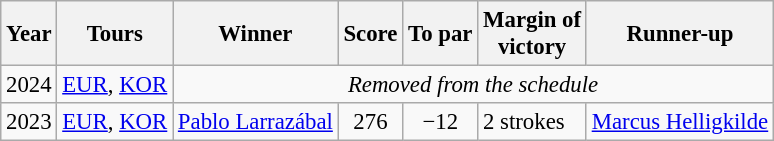<table class="wikitable" style="font-size:95%">
<tr>
<th>Year</th>
<th>Tours</th>
<th>Winner</th>
<th>Score</th>
<th>To par</th>
<th>Margin of<br>victory</th>
<th>Runner-up</th>
</tr>
<tr>
<td>2024</td>
<td><a href='#'>EUR</a>, <a href='#'>KOR</a></td>
<td colspan=5 align=center><em>Removed from the schedule</em></td>
</tr>
<tr>
<td>2023</td>
<td><a href='#'>EUR</a>, <a href='#'>KOR</a></td>
<td> <a href='#'>Pablo Larrazábal</a></td>
<td align=center>276</td>
<td align=center>−12</td>
<td>2 strokes</td>
<td> <a href='#'>Marcus Helligkilde</a></td>
</tr>
</table>
